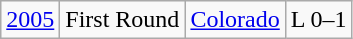<table class="wikitable">
<tr align="center">
<td><a href='#'>2005</a></td>
<td>First Round</td>
<td><a href='#'>Colorado</a></td>
<td>L 0–1</td>
</tr>
</table>
